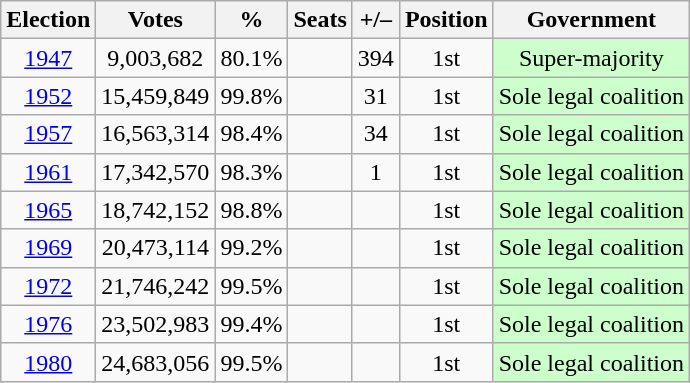<table class="wikitable" style="text-align:center">
<tr>
<th><strong>Election</strong></th>
<th><strong>Votes</strong></th>
<th><strong>%</strong></th>
<th><strong>Seats</strong></th>
<th><strong>+/–</strong></th>
<th><strong>Position</strong></th>
<th>Government</th>
</tr>
<tr>
<td><a href='#'>1947</a></td>
<td>9,003,682</td>
<td>80.1%</td>
<td></td>
<td> 394</td>
<td> 1st</td>
<td style="background-color:#CCFFCC">Super-majority</td>
</tr>
<tr>
<td><a href='#'>1952</a></td>
<td>15,459,849</td>
<td>99.8%</td>
<td></td>
<td> 31</td>
<td> 1st</td>
<td style="background-color:#CCFFCC">Sole legal coalition</td>
</tr>
<tr>
<td><a href='#'>1957</a></td>
<td>16,563,314</td>
<td>98.4%</td>
<td></td>
<td> 34</td>
<td> 1st</td>
<td style="background-color:#CCFFCC">Sole legal coalition</td>
</tr>
<tr>
<td><a href='#'>1961</a></td>
<td>17,342,570</td>
<td>98.3%</td>
<td></td>
<td> 1</td>
<td> 1st</td>
<td style="background-color:#CCFFCC">Sole legal coalition</td>
</tr>
<tr>
<td><a href='#'>1965</a></td>
<td>18,742,152</td>
<td>98.8%</td>
<td></td>
<td></td>
<td> 1st</td>
<td style="background-color:#CCFFCC">Sole legal coalition</td>
</tr>
<tr>
<td><a href='#'>1969</a></td>
<td>20,473,114</td>
<td>99.2%</td>
<td></td>
<td></td>
<td> 1st</td>
<td style="background-color:#CCFFCC">Sole legal coalition</td>
</tr>
<tr>
<td><a href='#'>1972</a></td>
<td>21,746,242</td>
<td>99.5%</td>
<td></td>
<td></td>
<td> 1st</td>
<td style="background-color:#CCFFCC">Sole legal coalition</td>
</tr>
<tr>
<td><a href='#'>1976</a></td>
<td>23,502,983</td>
<td>99.4%</td>
<td></td>
<td></td>
<td> 1st</td>
<td style="background-color:#CCFFCC">Sole legal coalition</td>
</tr>
<tr>
<td><a href='#'>1980</a></td>
<td>24,683,056</td>
<td>99.5%</td>
<td></td>
<td></td>
<td> 1st</td>
<td style="background-color:#CCFFCC">Sole legal coalition</td>
</tr>
</table>
